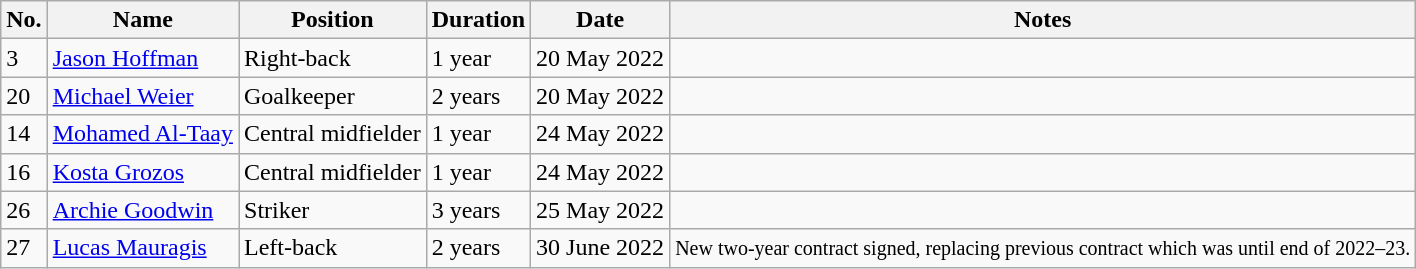<table class="wikitable">
<tr>
<th>No.</th>
<th>Name</th>
<th>Position</th>
<th>Duration</th>
<th>Date</th>
<th>Notes</th>
</tr>
<tr>
<td>3</td>
<td><a href='#'>Jason Hoffman</a></td>
<td>Right-back</td>
<td>1 year</td>
<td>20 May 2022</td>
<td></td>
</tr>
<tr>
<td>20</td>
<td><a href='#'>Michael Weier</a></td>
<td>Goalkeeper</td>
<td>2 years</td>
<td>20 May 2022</td>
<td></td>
</tr>
<tr>
<td>14</td>
<td><a href='#'>Mohamed Al-Taay</a></td>
<td>Central midfielder</td>
<td>1 year</td>
<td>24 May 2022</td>
<td></td>
</tr>
<tr>
<td>16</td>
<td><a href='#'>Kosta Grozos</a></td>
<td>Central midfielder</td>
<td>1 year</td>
<td>24 May 2022</td>
<td></td>
</tr>
<tr>
<td>26</td>
<td><a href='#'>Archie Goodwin</a></td>
<td>Striker</td>
<td>3 years</td>
<td>25 May 2022</td>
<td></td>
</tr>
<tr>
<td>27</td>
<td><a href='#'>Lucas Mauragis</a></td>
<td>Left-back</td>
<td>2 years</td>
<td>30 June 2022</td>
<td><small>New two-year contract signed, replacing previous contract which was until end of 2022–23.</small></td>
</tr>
</table>
